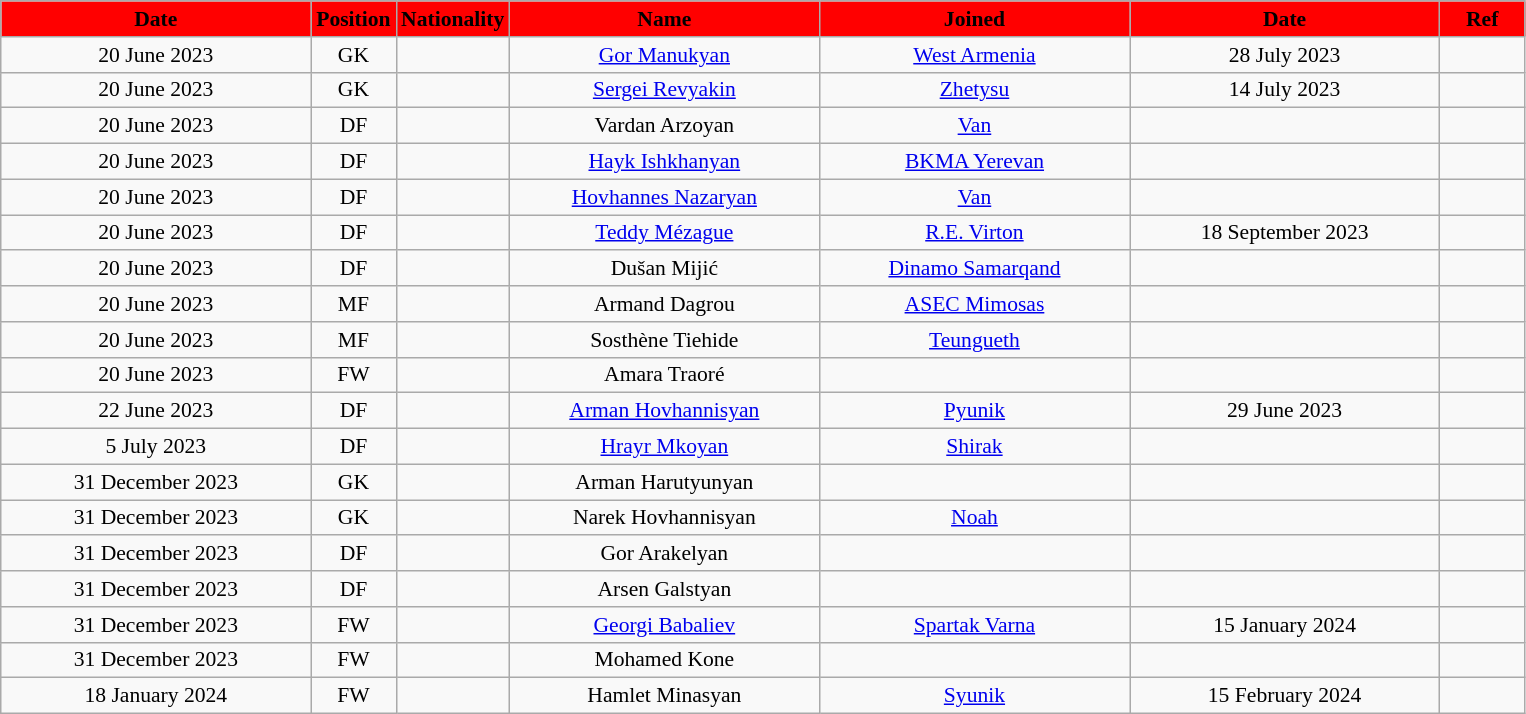<table class="wikitable"  style="text-align:center; font-size:90%; ">
<tr>
<th style="background:#FF0000; color:#000000; width:200px;">Date</th>
<th style="background:#FF0000; color:#000000; width:50px;">Position</th>
<th style="background:#FF0000; color:#000000; width:50px;">Nationality</th>
<th style="background:#FF0000; color:#000000; width:200px;">Name</th>
<th style="background:#FF0000; color:#000000; width:200px;">Joined</th>
<th style="background:#FF0000; color:#000000; width:200px;">Date</th>
<th style="background:#FF0000; color:#000000; width:50px;">Ref</th>
</tr>
<tr>
<td>20 June 2023</td>
<td>GK</td>
<td></td>
<td><a href='#'>Gor Manukyan</a></td>
<td><a href='#'>West Armenia</a></td>
<td>28 July 2023</td>
<td></td>
</tr>
<tr>
<td>20 June 2023</td>
<td>GK</td>
<td></td>
<td><a href='#'>Sergei Revyakin</a></td>
<td><a href='#'>Zhetysu</a></td>
<td>14 July 2023</td>
<td></td>
</tr>
<tr>
<td>20 June 2023</td>
<td>DF</td>
<td></td>
<td>Vardan Arzoyan</td>
<td><a href='#'>Van</a></td>
<td></td>
<td></td>
</tr>
<tr>
<td>20 June 2023</td>
<td>DF</td>
<td></td>
<td><a href='#'>Hayk Ishkhanyan</a></td>
<td><a href='#'>BKMA Yerevan</a></td>
<td></td>
<td></td>
</tr>
<tr>
<td>20 June 2023</td>
<td>DF</td>
<td></td>
<td><a href='#'>Hovhannes Nazaryan</a></td>
<td><a href='#'>Van</a></td>
<td></td>
<td></td>
</tr>
<tr>
<td>20 June 2023</td>
<td>DF</td>
<td></td>
<td><a href='#'>Teddy Mézague</a></td>
<td><a href='#'>R.E. Virton</a></td>
<td>18 September 2023</td>
<td></td>
</tr>
<tr>
<td>20 June 2023</td>
<td>DF</td>
<td></td>
<td>Dušan Mijić</td>
<td><a href='#'>Dinamo Samarqand</a></td>
<td></td>
<td></td>
</tr>
<tr>
<td>20 June 2023</td>
<td>MF</td>
<td></td>
<td>Armand Dagrou</td>
<td><a href='#'>ASEC Mimosas</a></td>
<td></td>
<td></td>
</tr>
<tr>
<td>20 June 2023</td>
<td>MF</td>
<td></td>
<td>Sosthène Tiehide</td>
<td><a href='#'>Teungueth</a></td>
<td></td>
<td></td>
</tr>
<tr>
<td>20 June 2023</td>
<td>FW</td>
<td></td>
<td>Amara Traoré</td>
<td></td>
<td></td>
<td></td>
</tr>
<tr>
<td>22 June 2023</td>
<td>DF</td>
<td></td>
<td><a href='#'>Arman Hovhannisyan</a></td>
<td><a href='#'>Pyunik</a></td>
<td>29 June 2023</td>
<td></td>
</tr>
<tr>
<td>5 July 2023</td>
<td>DF</td>
<td></td>
<td><a href='#'>Hrayr Mkoyan</a></td>
<td><a href='#'>Shirak</a></td>
<td></td>
<td></td>
</tr>
<tr>
<td>31 December 2023</td>
<td>GK</td>
<td></td>
<td>Arman Harutyunyan</td>
<td></td>
<td></td>
<td></td>
</tr>
<tr>
<td>31 December 2023</td>
<td>GK</td>
<td></td>
<td>Narek Hovhannisyan</td>
<td><a href='#'>Noah</a></td>
<td></td>
<td></td>
</tr>
<tr>
<td>31 December 2023</td>
<td>DF</td>
<td></td>
<td>Gor Arakelyan</td>
<td></td>
<td></td>
<td></td>
</tr>
<tr>
<td>31 December 2023</td>
<td>DF</td>
<td></td>
<td>Arsen Galstyan</td>
<td></td>
<td></td>
<td></td>
</tr>
<tr>
<td>31 December 2023</td>
<td>FW</td>
<td></td>
<td><a href='#'>Georgi Babaliev</a></td>
<td><a href='#'>Spartak Varna</a></td>
<td>15 January 2024</td>
<td></td>
</tr>
<tr>
<td>31 December 2023</td>
<td>FW</td>
<td></td>
<td>Mohamed Kone</td>
<td></td>
<td></td>
<td></td>
</tr>
<tr>
<td>18 January 2024</td>
<td>FW</td>
<td></td>
<td>Hamlet Minasyan</td>
<td><a href='#'>Syunik</a></td>
<td>15 February 2024</td>
<td></td>
</tr>
</table>
